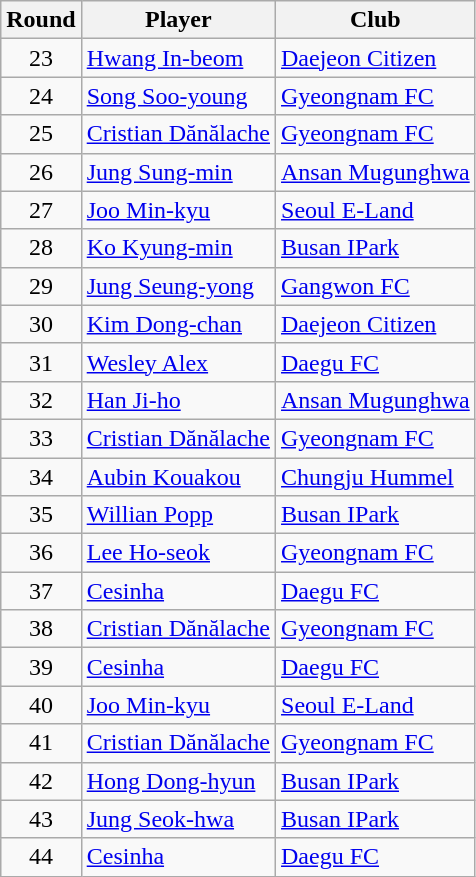<table class="wikitable">
<tr>
<th>Round</th>
<th>Player</th>
<th>Club</th>
</tr>
<tr>
<td align=center>23</td>
<td> <a href='#'>Hwang In-beom</a></td>
<td><a href='#'>Daejeon Citizen</a></td>
</tr>
<tr>
<td align=center>24</td>
<td> <a href='#'>Song Soo-young</a></td>
<td><a href='#'>Gyeongnam FC</a></td>
</tr>
<tr>
<td align=center>25</td>
<td> <a href='#'>Cristian Dănălache</a></td>
<td><a href='#'>Gyeongnam FC</a></td>
</tr>
<tr>
<td align=center>26</td>
<td> <a href='#'>Jung Sung-min</a></td>
<td><a href='#'>Ansan Mugunghwa</a></td>
</tr>
<tr>
<td align=center>27</td>
<td> <a href='#'>Joo Min-kyu</a></td>
<td><a href='#'>Seoul E-Land</a></td>
</tr>
<tr>
<td align=center>28</td>
<td> <a href='#'>Ko Kyung-min</a></td>
<td><a href='#'>Busan IPark</a></td>
</tr>
<tr>
<td align=center>29</td>
<td> <a href='#'>Jung Seung-yong</a></td>
<td><a href='#'>Gangwon FC</a></td>
</tr>
<tr>
<td align=center>30</td>
<td> <a href='#'>Kim Dong-chan</a></td>
<td><a href='#'>Daejeon Citizen</a></td>
</tr>
<tr>
<td align=center>31</td>
<td> <a href='#'>Wesley Alex</a></td>
<td><a href='#'>Daegu FC</a></td>
</tr>
<tr>
<td align=center>32</td>
<td> <a href='#'>Han Ji-ho</a></td>
<td><a href='#'>Ansan Mugunghwa</a></td>
</tr>
<tr>
<td align=center>33</td>
<td> <a href='#'>Cristian Dănălache</a></td>
<td><a href='#'>Gyeongnam FC</a></td>
</tr>
<tr>
<td align=center>34</td>
<td> <a href='#'>Aubin Kouakou</a></td>
<td><a href='#'>Chungju Hummel</a></td>
</tr>
<tr>
<td align=center>35</td>
<td> <a href='#'>Willian Popp</a></td>
<td><a href='#'>Busan IPark</a></td>
</tr>
<tr>
<td align=center>36</td>
<td> <a href='#'>Lee Ho-seok</a></td>
<td><a href='#'>Gyeongnam FC</a></td>
</tr>
<tr>
<td align=center>37</td>
<td> <a href='#'>Cesinha</a></td>
<td><a href='#'>Daegu FC</a></td>
</tr>
<tr>
<td align=center>38</td>
<td> <a href='#'>Cristian Dănălache</a></td>
<td><a href='#'>Gyeongnam FC</a></td>
</tr>
<tr>
<td align=center>39</td>
<td> <a href='#'>Cesinha</a></td>
<td><a href='#'>Daegu FC</a></td>
</tr>
<tr>
<td align=center>40</td>
<td> <a href='#'>Joo Min-kyu</a></td>
<td><a href='#'>Seoul E-Land</a></td>
</tr>
<tr>
<td align=center>41</td>
<td> <a href='#'>Cristian Dănălache</a></td>
<td><a href='#'>Gyeongnam FC</a></td>
</tr>
<tr>
<td align=center>42</td>
<td> <a href='#'>Hong Dong-hyun</a></td>
<td><a href='#'>Busan IPark</a></td>
</tr>
<tr>
<td align=center>43</td>
<td> <a href='#'>Jung Seok-hwa</a></td>
<td><a href='#'>Busan IPark</a></td>
</tr>
<tr>
<td align=center>44</td>
<td> <a href='#'>Cesinha</a></td>
<td><a href='#'>Daegu FC</a></td>
</tr>
</table>
